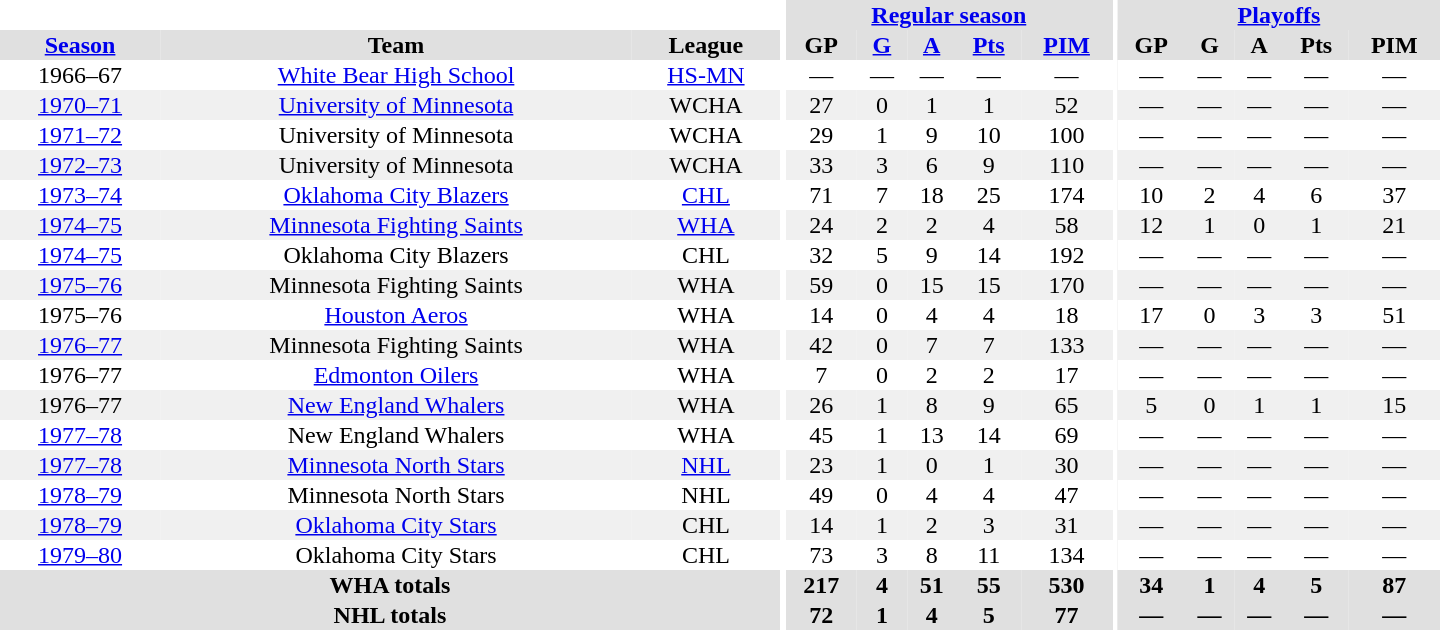<table border="0" cellpadding="1" cellspacing="0" style="text-align:center; width:60em">
<tr bgcolor="#e0e0e0">
<th colspan="3" bgcolor="#ffffff"></th>
<th rowspan="100" bgcolor="#ffffff"></th>
<th colspan="5"><a href='#'>Regular season</a></th>
<th rowspan="100" bgcolor="#ffffff"></th>
<th colspan="5"><a href='#'>Playoffs</a></th>
</tr>
<tr bgcolor="#e0e0e0">
<th><a href='#'>Season</a></th>
<th>Team</th>
<th>League</th>
<th>GP</th>
<th><a href='#'>G</a></th>
<th><a href='#'>A</a></th>
<th><a href='#'>Pts</a></th>
<th><a href='#'>PIM</a></th>
<th>GP</th>
<th>G</th>
<th>A</th>
<th>Pts</th>
<th>PIM</th>
</tr>
<tr>
<td>1966–67</td>
<td><a href='#'>White Bear High School</a></td>
<td><a href='#'>HS-MN</a></td>
<td>—</td>
<td>—</td>
<td>—</td>
<td>—</td>
<td>—</td>
<td>—</td>
<td>—</td>
<td>—</td>
<td>—</td>
<td>—</td>
</tr>
<tr bgcolor="#f0f0f0">
<td><a href='#'>1970–71</a></td>
<td><a href='#'>University of Minnesota</a></td>
<td>WCHA</td>
<td>27</td>
<td>0</td>
<td>1</td>
<td>1</td>
<td>52</td>
<td>—</td>
<td>—</td>
<td>—</td>
<td>—</td>
<td>—</td>
</tr>
<tr>
<td><a href='#'>1971–72</a></td>
<td>University of Minnesota</td>
<td>WCHA</td>
<td>29</td>
<td>1</td>
<td>9</td>
<td>10</td>
<td>100</td>
<td>—</td>
<td>—</td>
<td>—</td>
<td>—</td>
<td>—</td>
</tr>
<tr bgcolor="#f0f0f0">
<td><a href='#'>1972–73</a></td>
<td>University of Minnesota</td>
<td>WCHA</td>
<td>33</td>
<td>3</td>
<td>6</td>
<td>9</td>
<td>110</td>
<td>—</td>
<td>—</td>
<td>—</td>
<td>—</td>
<td>—</td>
</tr>
<tr>
<td><a href='#'>1973–74</a></td>
<td><a href='#'>Oklahoma City Blazers</a></td>
<td><a href='#'>CHL</a></td>
<td>71</td>
<td>7</td>
<td>18</td>
<td>25</td>
<td>174</td>
<td>10</td>
<td>2</td>
<td>4</td>
<td>6</td>
<td>37</td>
</tr>
<tr bgcolor="#f0f0f0">
<td><a href='#'>1974–75</a></td>
<td><a href='#'>Minnesota Fighting Saints</a></td>
<td><a href='#'>WHA</a></td>
<td>24</td>
<td>2</td>
<td>2</td>
<td>4</td>
<td>58</td>
<td>12</td>
<td>1</td>
<td>0</td>
<td>1</td>
<td>21</td>
</tr>
<tr>
<td><a href='#'>1974–75</a></td>
<td>Oklahoma City Blazers</td>
<td>CHL</td>
<td>32</td>
<td>5</td>
<td>9</td>
<td>14</td>
<td>192</td>
<td>—</td>
<td>—</td>
<td>—</td>
<td>—</td>
<td>—</td>
</tr>
<tr bgcolor="#f0f0f0">
<td><a href='#'>1975–76</a></td>
<td>Minnesota Fighting Saints</td>
<td>WHA</td>
<td>59</td>
<td>0</td>
<td>15</td>
<td>15</td>
<td>170</td>
<td>—</td>
<td>—</td>
<td>—</td>
<td>—</td>
<td>—</td>
</tr>
<tr>
<td>1975–76</td>
<td><a href='#'>Houston Aeros</a></td>
<td>WHA</td>
<td>14</td>
<td>0</td>
<td>4</td>
<td>4</td>
<td>18</td>
<td>17</td>
<td>0</td>
<td>3</td>
<td>3</td>
<td>51</td>
</tr>
<tr bgcolor="#f0f0f0">
<td><a href='#'>1976–77</a></td>
<td>Minnesota Fighting Saints</td>
<td>WHA</td>
<td>42</td>
<td>0</td>
<td>7</td>
<td>7</td>
<td>133</td>
<td>—</td>
<td>—</td>
<td>—</td>
<td>—</td>
<td>—</td>
</tr>
<tr>
<td>1976–77</td>
<td><a href='#'>Edmonton Oilers</a></td>
<td>WHA</td>
<td>7</td>
<td>0</td>
<td>2</td>
<td>2</td>
<td>17</td>
<td>—</td>
<td>—</td>
<td>—</td>
<td>—</td>
<td>—</td>
</tr>
<tr bgcolor="#f0f0f0">
<td>1976–77</td>
<td><a href='#'>New England Whalers</a></td>
<td>WHA</td>
<td>26</td>
<td>1</td>
<td>8</td>
<td>9</td>
<td>65</td>
<td>5</td>
<td>0</td>
<td>1</td>
<td>1</td>
<td>15</td>
</tr>
<tr>
<td><a href='#'>1977–78</a></td>
<td>New England Whalers</td>
<td>WHA</td>
<td>45</td>
<td>1</td>
<td>13</td>
<td>14</td>
<td>69</td>
<td>—</td>
<td>—</td>
<td>—</td>
<td>—</td>
<td>—</td>
</tr>
<tr bgcolor="#f0f0f0">
<td><a href='#'>1977–78</a></td>
<td><a href='#'>Minnesota North Stars</a></td>
<td><a href='#'>NHL</a></td>
<td>23</td>
<td>1</td>
<td>0</td>
<td>1</td>
<td>30</td>
<td>—</td>
<td>—</td>
<td>—</td>
<td>—</td>
<td>—</td>
</tr>
<tr>
<td><a href='#'>1978–79</a></td>
<td>Minnesota North Stars</td>
<td>NHL</td>
<td>49</td>
<td>0</td>
<td>4</td>
<td>4</td>
<td>47</td>
<td>—</td>
<td>—</td>
<td>—</td>
<td>—</td>
<td>—</td>
</tr>
<tr bgcolor="#f0f0f0">
<td><a href='#'>1978–79</a></td>
<td><a href='#'>Oklahoma City Stars</a></td>
<td>CHL</td>
<td>14</td>
<td>1</td>
<td>2</td>
<td>3</td>
<td>31</td>
<td>—</td>
<td>—</td>
<td>—</td>
<td>—</td>
<td>—</td>
</tr>
<tr>
<td><a href='#'>1979–80</a></td>
<td>Oklahoma City Stars</td>
<td>CHL</td>
<td>73</td>
<td>3</td>
<td>8</td>
<td>11</td>
<td>134</td>
<td>—</td>
<td>—</td>
<td>—</td>
<td>—</td>
<td>—</td>
</tr>
<tr bgcolor="#e0e0e0">
<th colspan="3">WHA totals</th>
<th>217</th>
<th>4</th>
<th>51</th>
<th>55</th>
<th>530</th>
<th>34</th>
<th>1</th>
<th>4</th>
<th>5</th>
<th>87</th>
</tr>
<tr bgcolor="#e0e0e0">
<th colspan="3">NHL totals</th>
<th>72</th>
<th>1</th>
<th>4</th>
<th>5</th>
<th>77</th>
<th>—</th>
<th>—</th>
<th>—</th>
<th>—</th>
<th>—</th>
</tr>
</table>
